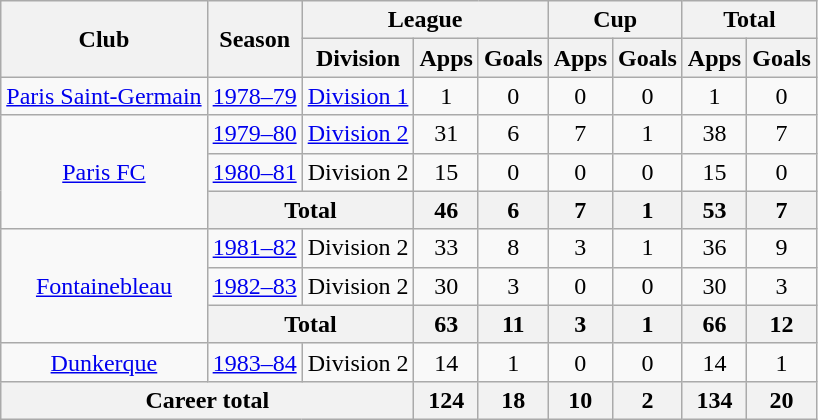<table class="wikitable" style="text-align:center">
<tr>
<th rowspan="2">Club</th>
<th rowspan="2">Season</th>
<th colspan="3">League</th>
<th colspan="2">Cup</th>
<th colspan="2">Total</th>
</tr>
<tr>
<th>Division</th>
<th>Apps</th>
<th>Goals</th>
<th>Apps</th>
<th>Goals</th>
<th>Apps</th>
<th>Goals</th>
</tr>
<tr>
<td><a href='#'>Paris Saint-Germain</a></td>
<td><a href='#'>1978–79</a></td>
<td><a href='#'>Division 1</a></td>
<td>1</td>
<td>0</td>
<td>0</td>
<td>0</td>
<td>1</td>
<td>0</td>
</tr>
<tr>
<td rowspan="3"><a href='#'>Paris FC</a></td>
<td><a href='#'>1979–80</a></td>
<td><a href='#'>Division 2</a></td>
<td>31</td>
<td>6</td>
<td>7</td>
<td>1</td>
<td>38</td>
<td>7</td>
</tr>
<tr>
<td><a href='#'>1980–81</a></td>
<td>Division 2</td>
<td>15</td>
<td>0</td>
<td>0</td>
<td>0</td>
<td>15</td>
<td>0</td>
</tr>
<tr>
<th colspan="2">Total</th>
<th>46</th>
<th>6</th>
<th>7</th>
<th>1</th>
<th>53</th>
<th>7</th>
</tr>
<tr>
<td rowspan="3"><a href='#'>Fontainebleau</a></td>
<td><a href='#'>1981–82</a></td>
<td>Division 2</td>
<td>33</td>
<td>8</td>
<td>3</td>
<td>1</td>
<td>36</td>
<td>9</td>
</tr>
<tr>
<td><a href='#'>1982–83</a></td>
<td>Division 2</td>
<td>30</td>
<td>3</td>
<td>0</td>
<td>0</td>
<td>30</td>
<td>3</td>
</tr>
<tr>
<th colspan="2">Total</th>
<th>63</th>
<th>11</th>
<th>3</th>
<th>1</th>
<th>66</th>
<th>12</th>
</tr>
<tr>
<td><a href='#'>Dunkerque</a></td>
<td><a href='#'>1983–84</a></td>
<td>Division 2</td>
<td>14</td>
<td>1</td>
<td>0</td>
<td>0</td>
<td>14</td>
<td>1</td>
</tr>
<tr>
<th colspan="3">Career total</th>
<th>124</th>
<th>18</th>
<th>10</th>
<th>2</th>
<th>134</th>
<th>20</th>
</tr>
</table>
